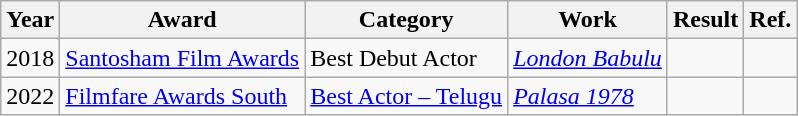<table class="wikitable">
<tr>
<th>Year</th>
<th>Award</th>
<th>Category</th>
<th>Work</th>
<th>Result</th>
<th>Ref.</th>
</tr>
<tr>
<td>2018</td>
<td><a href='#'>Santosham Film Awards</a></td>
<td>Best Debut Actor</td>
<td><em><a href='#'>London Babulu</a></em></td>
<td></td>
<td></td>
</tr>
<tr>
<td>2022</td>
<td><a href='#'>Filmfare Awards South</a></td>
<td><a href='#'>Best Actor – Telugu</a></td>
<td><em><a href='#'>Palasa 1978</a></em></td>
<td></td>
<td></td>
</tr>
</table>
